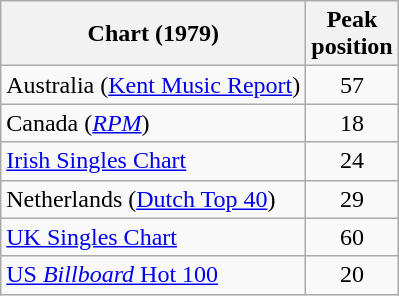<table class="wikitable sortable">
<tr>
<th>Chart (1979)</th>
<th>Peak<br>position</th>
</tr>
<tr>
<td>Australia (<a href='#'>Kent Music Report</a>)</td>
<td style="text-align:center;">57</td>
</tr>
<tr>
<td>Canada (<em><a href='#'>RPM</a></em>)</td>
<td style="text-align:center;">18</td>
</tr>
<tr>
<td><a href='#'>Irish Singles Chart</a></td>
<td style="text-align:center;">24</td>
</tr>
<tr>
<td>Netherlands (<a href='#'>Dutch Top 40</a>)</td>
<td style="text-align:center;">29</td>
</tr>
<tr>
<td><a href='#'>UK Singles Chart</a></td>
<td style="text-align:center;">60</td>
</tr>
<tr>
<td><a href='#'>US <em>Billboard</em> Hot 100</a></td>
<td style="text-align:center;">20</td>
</tr>
</table>
